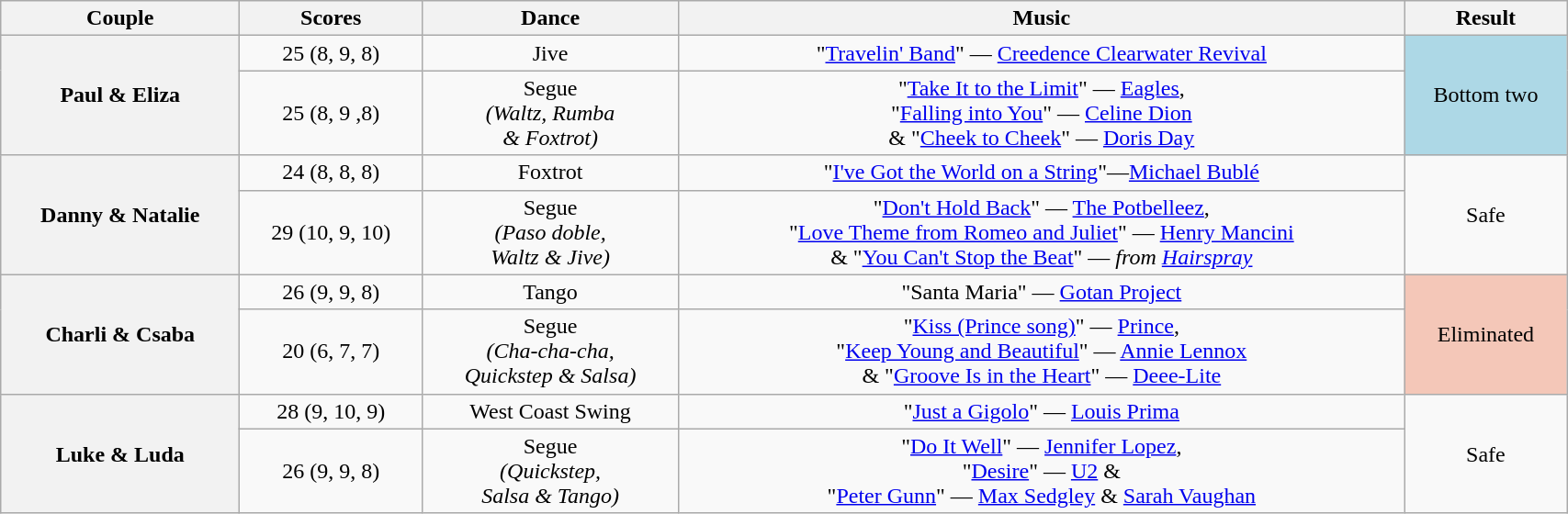<table class="wikitable sortable" style="text-align:center; width: 90%">
<tr>
<th scope="col">Couple</th>
<th scope="col">Scores</th>
<th scope="col">Dance</th>
<th scope="col" class="unsortable">Music</th>
<th scope="col" class="unsortable">Result</th>
</tr>
<tr>
<th scope="row" rowspan=2>Paul & Eliza</th>
<td>25 (8, 9, 8)</td>
<td>Jive</td>
<td>"<a href='#'>Travelin' Band</a>" — <a href='#'>Creedence Clearwater Revival</a></td>
<td rowspan=2 bgcolor="lightblue">Bottom two</td>
</tr>
<tr>
<td>25 (8, 9 ,8)</td>
<td>Segue<br><em>(Waltz, Rumba<br>& Foxtrot)</em></td>
<td>"<a href='#'>Take It to the Limit</a>" — <a href='#'>Eagles</a>,<br>"<a href='#'>Falling into You</a>" — <a href='#'>Celine Dion</a><br>& "<a href='#'>Cheek to Cheek</a>" — <a href='#'>Doris Day</a></td>
</tr>
<tr>
<th scope="row" rowspan=2>Danny & Natalie</th>
<td>24 (8, 8, 8)</td>
<td>Foxtrot</td>
<td>"<a href='#'>I've Got the World on a String</a>"—<a href='#'>Michael Bublé</a></td>
<td rowspan=2>Safe</td>
</tr>
<tr>
<td>29 (10, 9, 10)</td>
<td>Segue<br><em>(Paso doble,<br>Waltz & Jive)</em></td>
<td>"<a href='#'>Don't Hold Back</a>" — <a href='#'>The Potbelleez</a>,<br>"<a href='#'>Love Theme from Romeo and Juliet</a>" — <a href='#'>Henry Mancini</a><br>& "<a href='#'>You Can't Stop the Beat</a>" — <em>from <a href='#'>Hairspray</a></em></td>
</tr>
<tr>
<th scope="row" rowspan=2>Charli & Csaba</th>
<td>26 (9, 9, 8)</td>
<td>Tango</td>
<td>"Santa Maria" — <a href='#'>Gotan Project</a></td>
<td rowspan=2 bgcolor="f4c7b8">Eliminated</td>
</tr>
<tr>
<td>20 (6, 7, 7)</td>
<td>Segue<br><em>(Cha-cha-cha,<br>Quickstep & Salsa)</em></td>
<td>"<a href='#'>Kiss (Prince song)</a>" — <a href='#'>Prince</a>,<br>"<a href='#'>Keep Young and Beautiful</a>" — <a href='#'>Annie Lennox</a><br>& "<a href='#'>Groove Is in the Heart</a>" — <a href='#'>Deee-Lite</a></td>
</tr>
<tr>
<th scope="row" rowspan=2>Luke & Luda</th>
<td>28 (9, 10, 9)</td>
<td>West Coast Swing</td>
<td>"<a href='#'>Just a Gigolo</a>" — <a href='#'>Louis Prima</a></td>
<td rowspan=2>Safe</td>
</tr>
<tr>
<td>26 (9, 9, 8)</td>
<td>Segue<br><em>(Quickstep,<br>Salsa & Tango)</em></td>
<td>"<a href='#'>Do It Well</a>" — <a href='#'>Jennifer Lopez</a>,<br>"<a href='#'>Desire</a>" — <a href='#'>U2</a> &<br>"<a href='#'>Peter Gunn</a>" — <a href='#'>Max Sedgley</a> & <a href='#'>Sarah Vaughan</a></td>
</tr>
</table>
